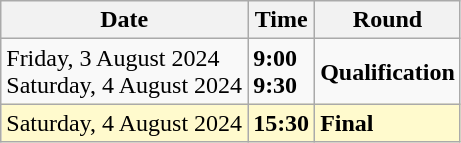<table class="wikitable">
<tr>
<th>Date</th>
<th>Time</th>
<th>Round</th>
</tr>
<tr>
<td>Friday, 3 August 2024<br>Saturday, 4 August 2024</td>
<td><strong>9:00</strong><br><strong>9:30</strong></td>
<td><strong>Qualification</strong></td>
</tr>
<tr style=background:lemonchiffon>
<td>Saturday, 4 August 2024</td>
<td><strong>15:30</strong></td>
<td><strong>Final</strong></td>
</tr>
</table>
